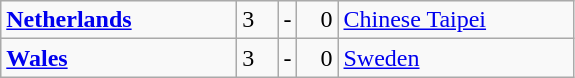<table class="wikitable">
<tr>
<td width=150> <strong><a href='#'>Netherlands</a></strong></td>
<td style="width:20px; text-align:left;">3</td>
<td>-</td>
<td style="width:20px; text-align:right;">0</td>
<td width=150> <a href='#'>Chinese Taipei</a></td>
</tr>
<tr>
<td> <strong><a href='#'>Wales</a></strong></td>
<td style="text-align:left;">3</td>
<td>-</td>
<td style="text-align:right;">0</td>
<td> <a href='#'>Sweden</a></td>
</tr>
</table>
